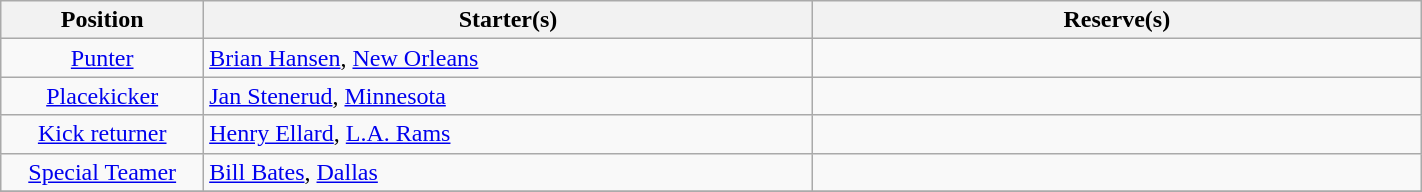<table class="wikitable" width=75%>
<tr>
<th width=10%>Position</th>
<th width=30%>Starter(s)</th>
<th width=30%>Reserve(s)</th>
</tr>
<tr>
<td align=center><a href='#'>Punter</a></td>
<td> <a href='#'>Brian Hansen</a>, <a href='#'>New Orleans</a></td>
<td></td>
</tr>
<tr>
<td align=center><a href='#'>Placekicker</a></td>
<td> <a href='#'>Jan Stenerud</a>, <a href='#'>Minnesota</a></td>
<td></td>
</tr>
<tr>
<td align=center><a href='#'>Kick returner</a></td>
<td> <a href='#'>Henry Ellard</a>, <a href='#'>L.A. Rams</a></td>
<td></td>
</tr>
<tr>
<td align=center><a href='#'>Special Teamer</a></td>
<td> <a href='#'>Bill Bates</a>, <a href='#'>Dallas</a></td>
<td></td>
</tr>
<tr>
</tr>
</table>
